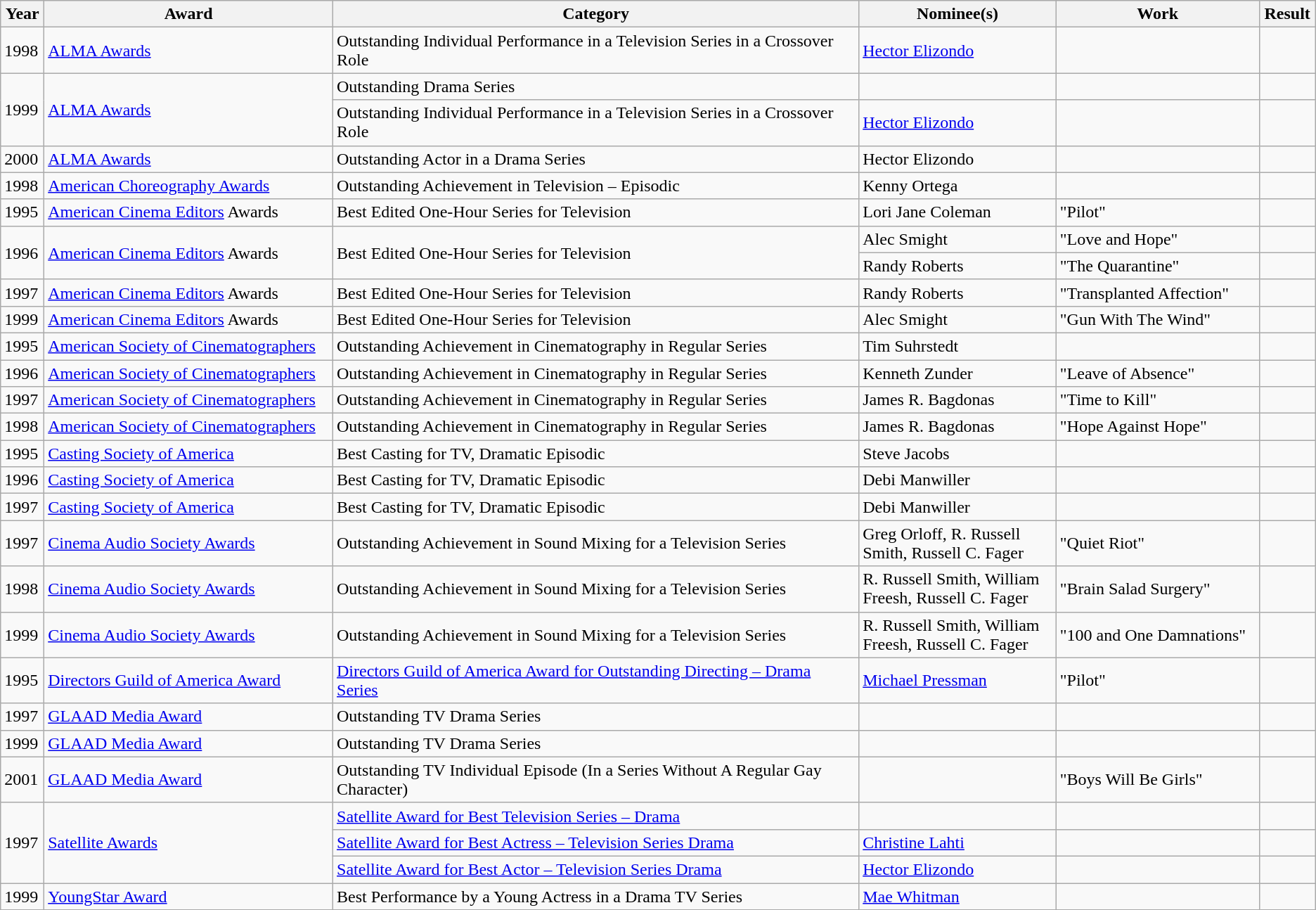<table class="wikitable sortable">
<tr>
<th>Year</th>
<th>Award</th>
<th style="width:40%;">Category</th>
<th style="width:15%;">Nominee(s)</th>
<th>Work</th>
<th>Result</th>
</tr>
<tr>
<td>1998</td>
<td rowspan=1><a href='#'>ALMA Awards</a></td>
<td>Outstanding Individual Performance in a Television Series in a Crossover Role</td>
<td><a href='#'>Hector Elizondo</a></td>
<td></td>
<td></td>
</tr>
<tr>
<td rowspan=2>1999</td>
<td rowspan=2><a href='#'>ALMA Awards</a></td>
<td>Outstanding Drama Series</td>
<td></td>
<td></td>
<td></td>
</tr>
<tr>
<td>Outstanding Individual Performance in a Television Series in a Crossover Role</td>
<td><a href='#'>Hector Elizondo</a></td>
<td></td>
<td></td>
</tr>
<tr>
<td>2000</td>
<td rowspan=1><a href='#'>ALMA Awards</a></td>
<td>Outstanding Actor in a Drama Series</td>
<td>Hector Elizondo</td>
<td></td>
<td></td>
</tr>
<tr>
<td>1998</td>
<td><a href='#'>American Choreography Awards</a></td>
<td>Outstanding Achievement in Television – Episodic</td>
<td>Kenny Ortega</td>
<td></td>
<td></td>
</tr>
<tr>
<td>1995</td>
<td><a href='#'>American Cinema Editors</a> Awards</td>
<td>Best Edited One-Hour Series for Television</td>
<td>Lori Jane Coleman</td>
<td>"Pilot"</td>
<td></td>
</tr>
<tr>
<td rowspan=2>1996</td>
<td rowspan=2><a href='#'>American Cinema Editors</a> Awards</td>
<td rowspan=2>Best Edited One-Hour Series for Television</td>
<td>Alec Smight</td>
<td>"Love and Hope"</td>
<td></td>
</tr>
<tr>
<td>Randy Roberts</td>
<td>"The Quarantine"</td>
<td></td>
</tr>
<tr>
<td>1997</td>
<td><a href='#'>American Cinema Editors</a> Awards</td>
<td>Best Edited One-Hour Series for Television</td>
<td>Randy Roberts</td>
<td>"Transplanted Affection"</td>
<td></td>
</tr>
<tr>
<td>1999</td>
<td><a href='#'>American Cinema Editors</a> Awards</td>
<td>Best Edited One-Hour Series for Television</td>
<td>Alec Smight</td>
<td>"Gun With The Wind"</td>
<td></td>
</tr>
<tr>
<td>1995</td>
<td><a href='#'>American Society of Cinematographers</a></td>
<td>Outstanding Achievement in Cinematography in Regular Series</td>
<td>Tim Suhrstedt</td>
<td></td>
<td></td>
</tr>
<tr>
<td>1996</td>
<td><a href='#'>American Society of Cinematographers</a></td>
<td>Outstanding Achievement in Cinematography in Regular Series</td>
<td>Kenneth Zunder</td>
<td>"Leave of Absence"</td>
<td></td>
</tr>
<tr>
<td>1997</td>
<td><a href='#'>American Society of Cinematographers</a></td>
<td>Outstanding Achievement in Cinematography in Regular Series</td>
<td>James R. Bagdonas</td>
<td>"Time to Kill"</td>
<td></td>
</tr>
<tr>
<td>1998</td>
<td><a href='#'>American Society of Cinematographers</a></td>
<td>Outstanding Achievement in Cinematography in Regular Series</td>
<td>James R. Bagdonas</td>
<td>"Hope Against Hope"</td>
<td></td>
</tr>
<tr>
<td>1995</td>
<td><a href='#'>Casting Society of America</a></td>
<td>Best Casting for TV, Dramatic Episodic</td>
<td>Steve Jacobs</td>
<td></td>
<td></td>
</tr>
<tr>
<td>1996</td>
<td><a href='#'>Casting Society of America</a></td>
<td>Best Casting for TV, Dramatic Episodic</td>
<td>Debi Manwiller</td>
<td></td>
<td></td>
</tr>
<tr>
<td>1997</td>
<td><a href='#'>Casting Society of America</a></td>
<td>Best Casting for TV, Dramatic Episodic</td>
<td>Debi Manwiller</td>
<td></td>
<td></td>
</tr>
<tr>
<td>1997</td>
<td><a href='#'>Cinema Audio Society Awards</a></td>
<td>Outstanding Achievement in Sound Mixing for a Television Series</td>
<td>Greg Orloff, R. Russell Smith, Russell C. Fager</td>
<td>"Quiet Riot"</td>
<td></td>
</tr>
<tr>
<td>1998</td>
<td><a href='#'>Cinema Audio Society Awards</a></td>
<td>Outstanding Achievement in Sound Mixing for a Television Series</td>
<td>R. Russell Smith, William Freesh, Russell C. Fager</td>
<td>"Brain Salad Surgery"</td>
<td></td>
</tr>
<tr>
<td>1999</td>
<td><a href='#'>Cinema Audio Society Awards</a></td>
<td>Outstanding Achievement in Sound Mixing for a Television Series</td>
<td>R. Russell Smith, William Freesh, Russell C. Fager</td>
<td>"100 and One Damnations"</td>
<td></td>
</tr>
<tr>
<td>1995</td>
<td><a href='#'>Directors Guild of America Award</a></td>
<td><a href='#'>Directors Guild of America Award for Outstanding Directing – Drama Series</a></td>
<td><a href='#'>Michael Pressman</a></td>
<td>"Pilot"</td>
<td></td>
</tr>
<tr>
<td>1997</td>
<td><a href='#'>GLAAD Media Award</a></td>
<td>Outstanding TV Drama Series</td>
<td></td>
<td></td>
<td></td>
</tr>
<tr>
<td>1999</td>
<td><a href='#'>GLAAD Media Award</a></td>
<td>Outstanding TV Drama Series</td>
<td></td>
<td></td>
<td></td>
</tr>
<tr>
<td>2001</td>
<td><a href='#'>GLAAD Media Award</a></td>
<td>Outstanding TV Individual Episode (In a Series Without A Regular Gay Character)</td>
<td></td>
<td>"Boys Will Be Girls"</td>
<td></td>
</tr>
<tr>
<td rowspan=3>1997</td>
<td rowspan=3><a href='#'>Satellite Awards</a></td>
<td><a href='#'>Satellite Award for Best Television Series – Drama</a></td>
<td></td>
<td></td>
<td></td>
</tr>
<tr>
<td><a href='#'>Satellite Award for Best Actress – Television Series Drama</a></td>
<td><a href='#'>Christine Lahti</a></td>
<td></td>
<td></td>
</tr>
<tr>
<td><a href='#'>Satellite Award for Best Actor – Television Series Drama</a></td>
<td><a href='#'>Hector Elizondo</a></td>
<td></td>
<td></td>
</tr>
<tr>
<td>1999</td>
<td><a href='#'>YoungStar Award</a></td>
<td>Best Performance by a Young Actress in a Drama TV Series</td>
<td><a href='#'>Mae Whitman</a></td>
<td></td>
<td></td>
</tr>
</table>
